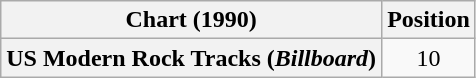<table class="wikitable plainrowheaders" style="text-align:center">
<tr>
<th>Chart (1990)</th>
<th>Position</th>
</tr>
<tr>
<th scope="row">US Modern Rock Tracks (<em>Billboard</em>)</th>
<td>10</td>
</tr>
</table>
